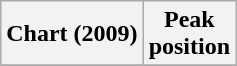<table class="wikitable plainrowheaders" style="text-align:center">
<tr>
<th>Chart (2009)</th>
<th>Peak<br>position</th>
</tr>
<tr>
</tr>
</table>
